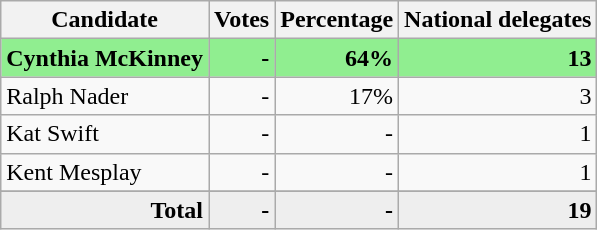<table class="wikitable" style=" text-align:right;">
<tr>
<th>Candidate</th>
<th>Votes</th>
<th>Percentage</th>
<th>National delegates</th>
</tr>
<tr style="background:lightgreen;">
<td style="text-align:left;"><strong>Cynthia McKinney</strong></td>
<td><strong>-</strong></td>
<td><strong>64%</strong></td>
<td><strong>13</strong></td>
</tr>
<tr>
<td style="text-align:left;">Ralph Nader</td>
<td>-</td>
<td>17%</td>
<td>3</td>
</tr>
<tr>
<td style="text-align:left;">Kat Swift</td>
<td>-</td>
<td>-</td>
<td>1</td>
</tr>
<tr>
<td style="text-align:left;">Kent Mesplay</td>
<td>-</td>
<td>-</td>
<td>1</td>
</tr>
<tr>
</tr>
<tr style="background:#eee;">
<td style="margin-right:0.50px"><strong>Total</strong></td>
<td style="margin-right:0.50px"><strong>-</strong></td>
<td style="margin-right:0.50px"><strong>-</strong></td>
<td style="margin-right:0.50px"><strong>19</strong></td>
</tr>
</table>
